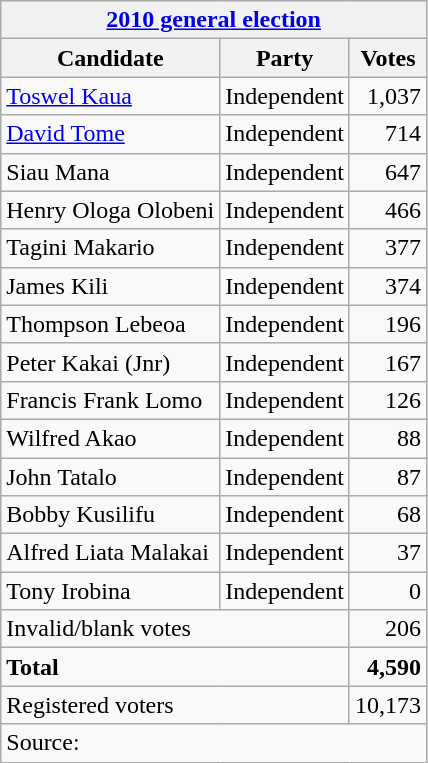<table class=wikitable style=text-align:left>
<tr>
<th colspan=3><a href='#'>2010 general election</a></th>
</tr>
<tr>
<th>Candidate</th>
<th>Party</th>
<th>Votes</th>
</tr>
<tr>
<td><a href='#'>Toswel Kaua</a></td>
<td>Independent</td>
<td align=right>1,037</td>
</tr>
<tr>
<td><a href='#'>David Tome</a></td>
<td>Independent</td>
<td align=right>714</td>
</tr>
<tr>
<td>Siau Mana</td>
<td>Independent</td>
<td align=right>647</td>
</tr>
<tr>
<td>Henry Ologa Olobeni</td>
<td>Independent</td>
<td align=right>466</td>
</tr>
<tr>
<td>Tagini Makario</td>
<td>Independent</td>
<td align=right>377</td>
</tr>
<tr>
<td>James Kili</td>
<td>Independent</td>
<td align=right>374</td>
</tr>
<tr>
<td>Thompson Lebeoa</td>
<td>Independent</td>
<td align=right>196</td>
</tr>
<tr>
<td>Peter Kakai (Jnr)</td>
<td>Independent</td>
<td align=right>167</td>
</tr>
<tr>
<td>Francis Frank Lomo</td>
<td>Independent</td>
<td align=right>126</td>
</tr>
<tr>
<td>Wilfred Akao</td>
<td>Independent</td>
<td align=right>88</td>
</tr>
<tr>
<td>John Tatalo</td>
<td>Independent</td>
<td align=right>87</td>
</tr>
<tr>
<td>Bobby Kusilifu</td>
<td>Independent</td>
<td align=right>68</td>
</tr>
<tr>
<td>Alfred Liata Malakai</td>
<td>Independent</td>
<td align=right>37</td>
</tr>
<tr>
<td>Tony Irobina</td>
<td>Independent</td>
<td align=right>0</td>
</tr>
<tr>
<td colspan=2>Invalid/blank votes</td>
<td align=right>206</td>
</tr>
<tr>
<td colspan=2><strong>Total</strong></td>
<td align=right><strong>4,590</strong></td>
</tr>
<tr>
<td colspan=2>Registered voters</td>
<td align=right>10,173</td>
</tr>
<tr>
<td colspan=3>Source: </td>
</tr>
</table>
